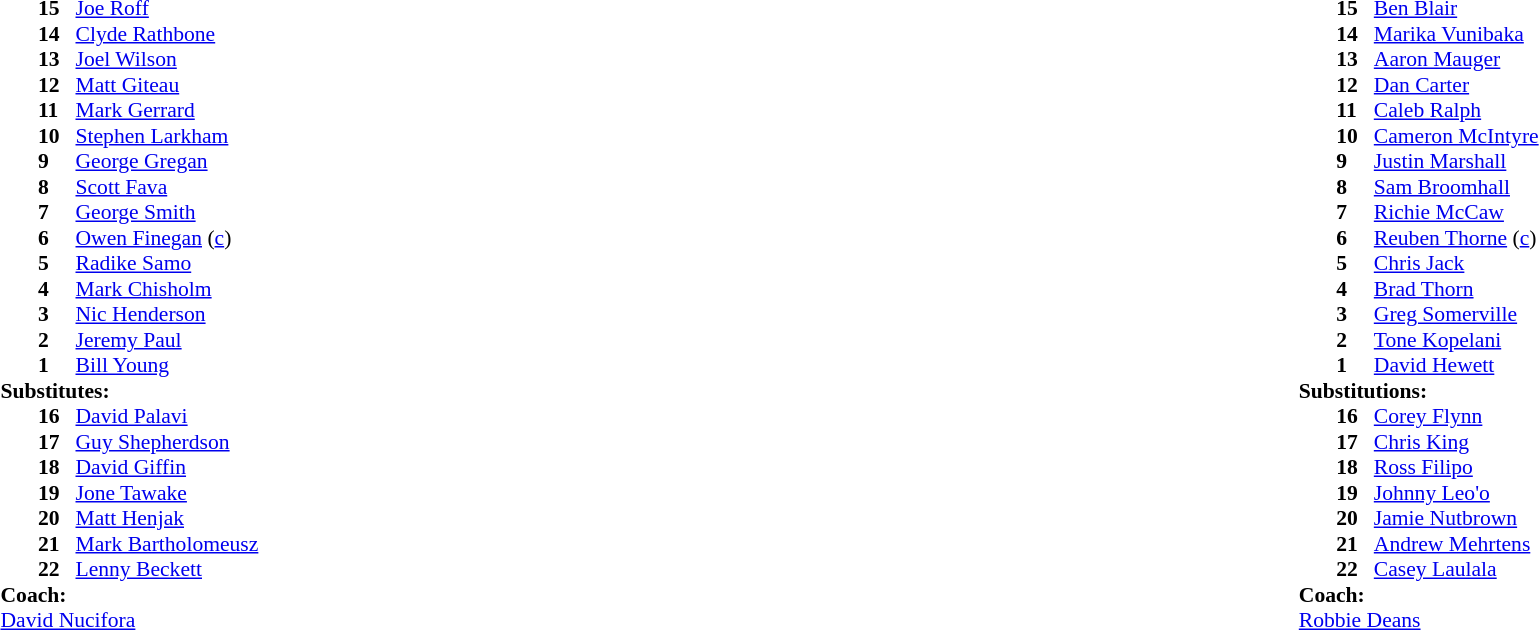<table width="100%">
<tr>
<td valign="top" width="50%"><br><table style="font-size: 90%" cellspacing="0" cellpadding="0">
<tr>
<th width="25"></th>
<th width="25"></th>
</tr>
<tr>
<td></td>
<td><strong>15</strong></td>
<td><a href='#'>Joe Roff</a></td>
</tr>
<tr>
<td></td>
<td><strong>14</strong></td>
<td><a href='#'>Clyde Rathbone</a></td>
</tr>
<tr>
<td></td>
<td><strong>13</strong></td>
<td><a href='#'>Joel Wilson</a></td>
</tr>
<tr>
<td></td>
<td><strong>12</strong></td>
<td><a href='#'>Matt Giteau</a></td>
</tr>
<tr>
<td></td>
<td><strong>11</strong></td>
<td><a href='#'>Mark Gerrard</a></td>
</tr>
<tr>
<td></td>
<td><strong>10</strong></td>
<td><a href='#'>Stephen Larkham</a></td>
</tr>
<tr>
<td></td>
<td><strong>9</strong></td>
<td><a href='#'>George Gregan</a></td>
</tr>
<tr>
<td></td>
<td><strong>8</strong></td>
<td><a href='#'>Scott Fava</a></td>
</tr>
<tr>
<td></td>
<td><strong>7</strong></td>
<td><a href='#'>George Smith</a></td>
</tr>
<tr>
<td></td>
<td><strong>6</strong></td>
<td><a href='#'>Owen Finegan</a> (<a href='#'>c</a>)</td>
</tr>
<tr>
<td></td>
<td><strong>5</strong></td>
<td><a href='#'>Radike Samo</a></td>
</tr>
<tr>
<td></td>
<td><strong>4</strong></td>
<td><a href='#'>Mark Chisholm</a></td>
</tr>
<tr>
<td></td>
<td><strong>3</strong></td>
<td><a href='#'>Nic Henderson</a></td>
</tr>
<tr>
<td></td>
<td><strong>2</strong></td>
<td><a href='#'>Jeremy Paul</a></td>
</tr>
<tr>
<td></td>
<td><strong>1</strong></td>
<td><a href='#'>Bill Young</a></td>
</tr>
<tr>
<td colspan=3><strong>Substitutes:</strong></td>
</tr>
<tr>
<td></td>
<td><strong>16</strong></td>
<td><a href='#'>David Palavi</a></td>
</tr>
<tr>
<td></td>
<td><strong>17</strong></td>
<td><a href='#'>Guy Shepherdson</a></td>
</tr>
<tr>
<td></td>
<td><strong>18</strong></td>
<td><a href='#'>David Giffin</a></td>
</tr>
<tr>
<td></td>
<td><strong>19</strong></td>
<td><a href='#'>Jone Tawake</a></td>
</tr>
<tr>
<td></td>
<td><strong>20</strong></td>
<td><a href='#'>Matt Henjak</a></td>
</tr>
<tr>
<td></td>
<td><strong>21</strong></td>
<td><a href='#'>Mark Bartholomeusz</a></td>
</tr>
<tr>
<td></td>
<td><strong>22</strong></td>
<td><a href='#'>Lenny Beckett</a></td>
</tr>
<tr>
<td colspan="3"><strong>Coach:</strong></td>
</tr>
<tr>
<td colspan="4"> <a href='#'>David Nucifora</a></td>
</tr>
</table>
</td>
<td valign="top"></td>
<td valign="top" width="50%"><br><table style="font-size: 90%" cellspacing="0" cellpadding="0" align="center">
<tr>
<th width="25"></th>
<th width="25"></th>
</tr>
<tr>
<td></td>
<td><strong>15</strong></td>
<td><a href='#'>Ben Blair</a></td>
</tr>
<tr>
<td></td>
<td><strong>14</strong></td>
<td><a href='#'>Marika Vunibaka</a></td>
</tr>
<tr>
<td></td>
<td><strong>13</strong></td>
<td><a href='#'>Aaron Mauger</a></td>
</tr>
<tr>
<td></td>
<td><strong>12</strong></td>
<td><a href='#'>Dan Carter</a></td>
</tr>
<tr>
<td></td>
<td><strong>11</strong></td>
<td><a href='#'>Caleb Ralph</a></td>
</tr>
<tr>
<td></td>
<td><strong>10</strong></td>
<td><a href='#'>Cameron McIntyre</a></td>
</tr>
<tr>
<td></td>
<td><strong>9</strong></td>
<td><a href='#'>Justin Marshall</a></td>
</tr>
<tr>
<td></td>
<td><strong>8</strong></td>
<td><a href='#'>Sam Broomhall</a></td>
</tr>
<tr>
<td></td>
<td><strong>7</strong></td>
<td><a href='#'>Richie McCaw</a></td>
</tr>
<tr>
<td></td>
<td><strong>6</strong></td>
<td><a href='#'>Reuben Thorne</a> (<a href='#'>c</a>)</td>
</tr>
<tr>
<td></td>
<td><strong>5</strong></td>
<td><a href='#'>Chris Jack</a></td>
</tr>
<tr>
<td></td>
<td><strong>4</strong></td>
<td><a href='#'>Brad Thorn</a></td>
</tr>
<tr>
<td></td>
<td><strong>3</strong></td>
<td><a href='#'>Greg Somerville</a></td>
</tr>
<tr>
<td></td>
<td><strong>2</strong></td>
<td><a href='#'>Tone Kopelani</a></td>
</tr>
<tr>
<td></td>
<td><strong>1</strong></td>
<td><a href='#'>David Hewett</a></td>
</tr>
<tr>
<td colspan=3><strong>Substitutions:</strong></td>
</tr>
<tr>
<td></td>
<td><strong>16</strong></td>
<td><a href='#'>Corey Flynn</a></td>
</tr>
<tr>
<td></td>
<td><strong>17</strong></td>
<td><a href='#'>Chris King</a></td>
</tr>
<tr>
<td></td>
<td><strong>18</strong></td>
<td><a href='#'>Ross Filipo</a></td>
</tr>
<tr>
<td></td>
<td><strong>19</strong></td>
<td><a href='#'>Johnny Leo'o</a></td>
</tr>
<tr>
<td></td>
<td><strong>20</strong></td>
<td><a href='#'>Jamie Nutbrown</a></td>
</tr>
<tr>
<td></td>
<td><strong>21</strong></td>
<td><a href='#'>Andrew Mehrtens</a></td>
</tr>
<tr>
<td></td>
<td><strong>22</strong></td>
<td><a href='#'>Casey Laulala</a></td>
</tr>
<tr>
<td colspan="3"><strong>Coach:</strong></td>
</tr>
<tr>
<td colspan="4"> <a href='#'>Robbie Deans</a></td>
</tr>
</table>
</td>
</tr>
</table>
